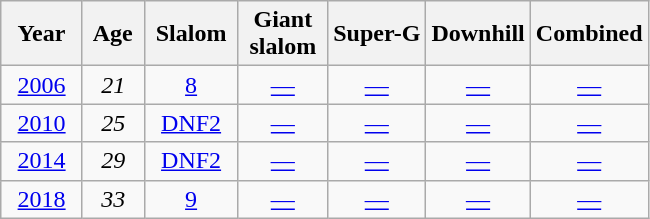<table class=wikitable style="text-align:center">
<tr>
<th>  Year  </th>
<th> Age </th>
<th> Slalom </th>
<th> Giant <br> slalom </th>
<th>Super-G</th>
<th>Downhill</th>
<th>Combined</th>
</tr>
<tr>
<td><a href='#'>2006</a></td>
<td><em>21</em></td>
<td><a href='#'>8</a></td>
<td><a href='#'>—</a></td>
<td><a href='#'>—</a></td>
<td><a href='#'>—</a></td>
<td><a href='#'>—</a></td>
</tr>
<tr>
<td><a href='#'>2010</a></td>
<td><em>25</em></td>
<td><a href='#'>DNF2</a></td>
<td><a href='#'>—</a></td>
<td><a href='#'>—</a></td>
<td><a href='#'>—</a></td>
<td><a href='#'>—</a></td>
</tr>
<tr>
<td><a href='#'>2014</a></td>
<td><em>29</em></td>
<td><a href='#'>DNF2</a></td>
<td><a href='#'>—</a></td>
<td><a href='#'>—</a></td>
<td><a href='#'>—</a></td>
<td><a href='#'>—</a></td>
</tr>
<tr>
<td><a href='#'>2018</a></td>
<td><em>33</em></td>
<td><a href='#'>9</a></td>
<td><a href='#'>—</a></td>
<td><a href='#'>—</a></td>
<td><a href='#'>—</a></td>
<td><a href='#'>—</a></td>
</tr>
</table>
